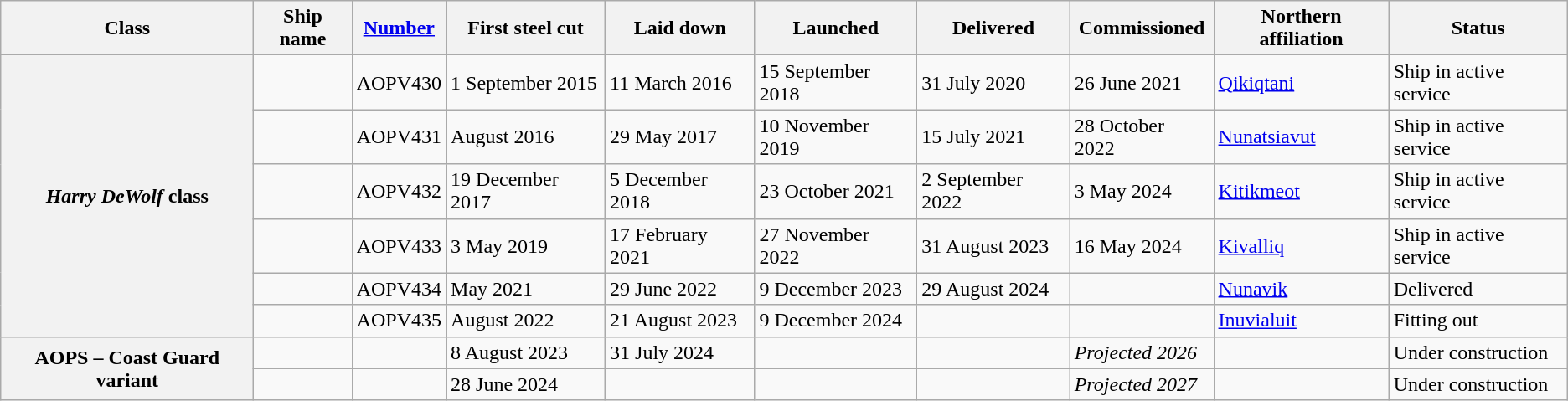<table class="wikitable">
<tr>
<th scope=col>Class</th>
<th scope=col>Ship name</th>
<th scope=col><a href='#'>Number</a></th>
<th scope=col>First steel cut</th>
<th scope=col>Laid down</th>
<th scope=col>Launched</th>
<th scope=col>Delivered</th>
<th scope=col>Commissioned</th>
<th scope=col>Northern affiliation</th>
<th scope=col>Status</th>
</tr>
<tr>
<th scope=row rowspan=6><em>Harry DeWolf</em> class</th>
<td></td>
<td>AOPV430</td>
<td>1 September 2015</td>
<td>11 March 2016</td>
<td>15 September 2018</td>
<td>31 July 2020</td>
<td>26 June 2021</td>
<td><a href='#'>Qikiqtani</a></td>
<td>Ship in active service</td>
</tr>
<tr>
<td></td>
<td>AOPV431</td>
<td>August 2016</td>
<td>29 May 2017</td>
<td>10 November 2019</td>
<td>15 July 2021</td>
<td>28 October 2022</td>
<td><a href='#'>Nunatsiavut</a></td>
<td>Ship in active service</td>
</tr>
<tr>
<td></td>
<td>AOPV432</td>
<td>19 December 2017</td>
<td>5 December 2018</td>
<td>23 October 2021</td>
<td>2 September 2022</td>
<td>3 May 2024</td>
<td><a href='#'>Kitikmeot</a></td>
<td>Ship in active service</td>
</tr>
<tr>
<td></td>
<td>AOPV433</td>
<td>3 May 2019</td>
<td>17 February 2021</td>
<td>27 November 2022</td>
<td>31 August 2023</td>
<td>16 May 2024</td>
<td><a href='#'>Kivalliq</a></td>
<td>Ship in active service</td>
</tr>
<tr>
<td></td>
<td>AOPV434</td>
<td>May 2021</td>
<td>29 June 2022</td>
<td>9 December 2023</td>
<td>29 August 2024</td>
<td></td>
<td><a href='#'>Nunavik</a></td>
<td>Delivered</td>
</tr>
<tr>
<td></td>
<td>AOPV435</td>
<td>August 2022</td>
<td>21 August 2023</td>
<td>9 December 2024</td>
<td></td>
<td></td>
<td><a href='#'>Inuvialuit</a></td>
<td>Fitting out</td>
</tr>
<tr>
<th scope=row rowspan=2>AOPS – Coast Guard variant</th>
<td></td>
<td></td>
<td>8 August 2023</td>
<td>31 July 2024</td>
<td></td>
<td></td>
<td><em>Projected 2026</em></td>
<td></td>
<td>Under construction</td>
</tr>
<tr>
<td></td>
<td></td>
<td>28 June 2024</td>
<td></td>
<td></td>
<td></td>
<td><em>Projected 2027</em></td>
<td></td>
<td>Under construction</td>
</tr>
</table>
